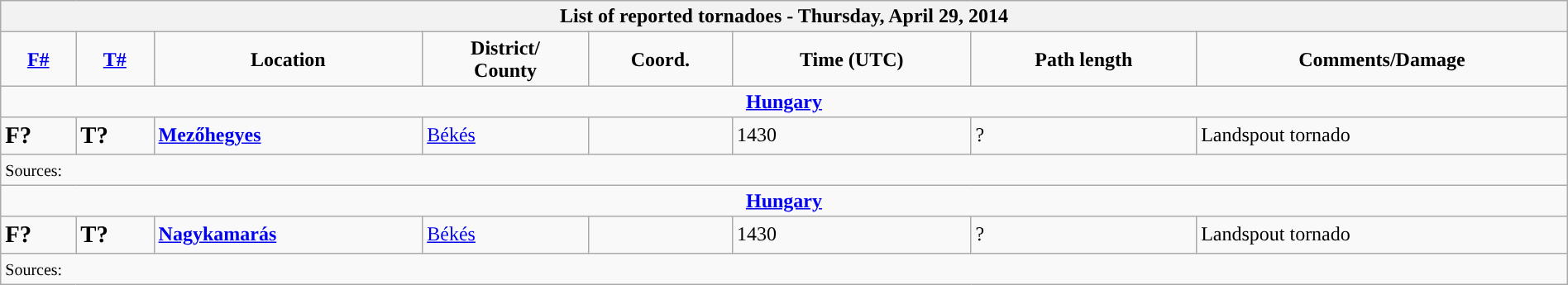<table class="wikitable collapsible" width="100%">
<tr>
<th colspan="8">List of reported tornadoes - Thursday, April 29, 2014</th>
</tr>
<tr>
<td style="text-align: center;"><strong><a href='#'>F#</a></strong></td>
<td style="text-align: center;"><strong><a href='#'>T#</a></strong></td>
<td style="text-align: center;"><strong>Location</strong></td>
<td style="text-align: center;"><strong>District/<br>County</strong></td>
<td style="text-align: center;"><strong>Coord.</strong></td>
<td style="text-align: center;"><strong>Time (UTC)</strong></td>
<td style="text-align: center;"><strong>Path length</strong></td>
<td style="text-align: center;"><strong>Comments/Damage</strong></td>
</tr>
<tr>
<td colspan="8" align=center><strong><a href='#'>Hungary</a></strong></td>
</tr>
<tr>
<td><big><strong>F?</strong></big></td>
<td><big><strong>T?</strong></big></td>
<td><strong><a href='#'>Mezőhegyes</a></strong></td>
<td><a href='#'>Békés</a></td>
<td></td>
<td>1430</td>
<td>?</td>
<td>Landspout tornado</td>
</tr>
<tr>
<td colspan="8"><small>Sources:</small></td>
</tr>
<tr>
<td colspan="8" align=center><strong><a href='#'>Hungary</a></strong></td>
</tr>
<tr>
<td><big><strong>F?</strong></big></td>
<td><big><strong>T?</strong></big></td>
<td><strong><a href='#'>Nagykamarás</a></strong></td>
<td><a href='#'>Békés</a></td>
<td></td>
<td>1430</td>
<td>?</td>
<td>Landspout tornado</td>
</tr>
<tr>
<td colspan="8"><small>Sources:</small></td>
</tr>
</table>
